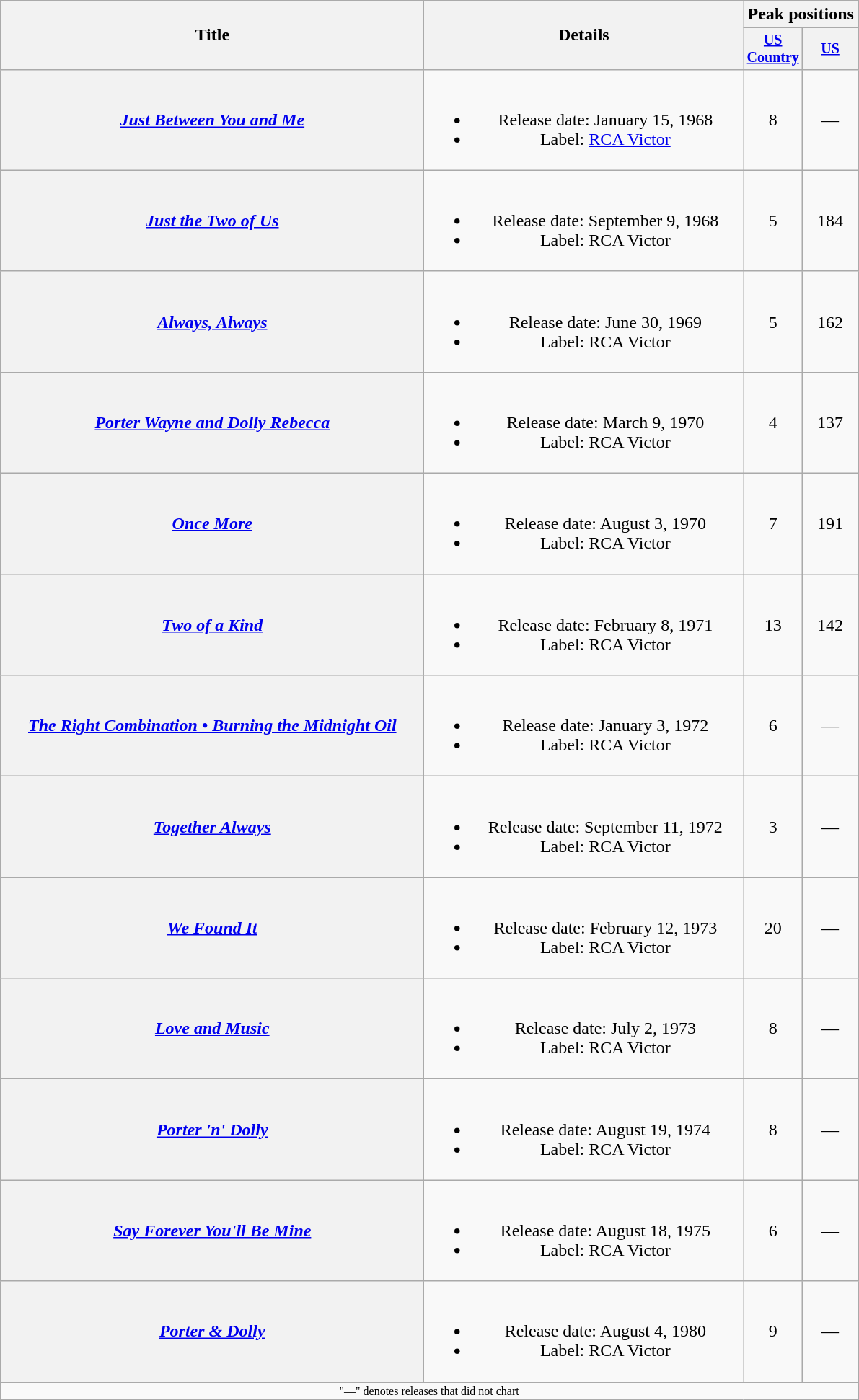<table class="wikitable plainrowheaders" style="text-align:center;">
<tr>
<th rowspan="2" style="width:24em;">Title</th>
<th rowspan="2" style="width:18em;">Details</th>
<th colspan="2">Peak positions</th>
</tr>
<tr style="font-size:smaller;">
<th width="45"><a href='#'>US Country</a><br></th>
<th width="45"><a href='#'>US</a><br></th>
</tr>
<tr>
<th scope="row"><em><a href='#'>Just Between You and Me</a></em></th>
<td><br><ul><li>Release date: January 15, 1968</li><li>Label: <a href='#'>RCA Victor</a></li></ul></td>
<td>8</td>
<td>—</td>
</tr>
<tr>
<th scope="row"><em><a href='#'>Just the Two of Us</a></em></th>
<td><br><ul><li>Release date: September 9, 1968</li><li>Label: RCA Victor</li></ul></td>
<td>5</td>
<td>184</td>
</tr>
<tr>
<th scope="row"><em><a href='#'>Always, Always</a></em></th>
<td><br><ul><li>Release date: June 30, 1969</li><li>Label: RCA Victor</li></ul></td>
<td>5</td>
<td>162</td>
</tr>
<tr>
<th scope="row"><em><a href='#'>Porter Wayne and Dolly Rebecca</a></em></th>
<td><br><ul><li>Release date: March 9, 1970</li><li>Label: RCA Victor</li></ul></td>
<td>4</td>
<td>137</td>
</tr>
<tr>
<th scope="row"><em><a href='#'>Once More</a></em></th>
<td><br><ul><li>Release date: August 3, 1970</li><li>Label: RCA Victor</li></ul></td>
<td>7</td>
<td>191</td>
</tr>
<tr>
<th scope="row"><em><a href='#'>Two of a Kind</a></em></th>
<td><br><ul><li>Release date: February 8, 1971</li><li>Label: RCA Victor</li></ul></td>
<td>13</td>
<td>142</td>
</tr>
<tr>
<th scope="row"><em><a href='#'>The Right Combination • Burning the Midnight Oil</a></em></th>
<td><br><ul><li>Release date: January 3, 1972</li><li>Label: RCA Victor</li></ul></td>
<td>6</td>
<td>—</td>
</tr>
<tr>
<th scope="row"><em><a href='#'>Together Always</a></em></th>
<td><br><ul><li>Release date: September 11, 1972</li><li>Label: RCA Victor</li></ul></td>
<td>3</td>
<td>—</td>
</tr>
<tr>
<th scope="row"><em><a href='#'>We Found It</a></em></th>
<td><br><ul><li>Release date: February 12, 1973</li><li>Label: RCA Victor</li></ul></td>
<td>20</td>
<td>—</td>
</tr>
<tr>
<th scope="row"><em><a href='#'>Love and Music</a></em></th>
<td><br><ul><li>Release date: July 2, 1973</li><li>Label: RCA Victor</li></ul></td>
<td>8</td>
<td>—</td>
</tr>
<tr>
<th scope="row"><em><a href='#'>Porter 'n' Dolly</a></em></th>
<td><br><ul><li>Release date: August 19, 1974</li><li>Label: RCA Victor</li></ul></td>
<td>8</td>
<td>—</td>
</tr>
<tr>
<th scope="row"><em><a href='#'>Say Forever You'll Be Mine</a></em></th>
<td><br><ul><li>Release date: August 18, 1975</li><li>Label: RCA Victor</li></ul></td>
<td>6</td>
<td>—</td>
</tr>
<tr>
<th scope="row"><em><a href='#'>Porter & Dolly</a></em></th>
<td><br><ul><li>Release date: August 4, 1980</li><li>Label: RCA Victor</li></ul></td>
<td>9</td>
<td>—</td>
</tr>
<tr>
<td colspan="4" style="font-size: 8pt">"—" denotes releases that did not chart</td>
</tr>
</table>
